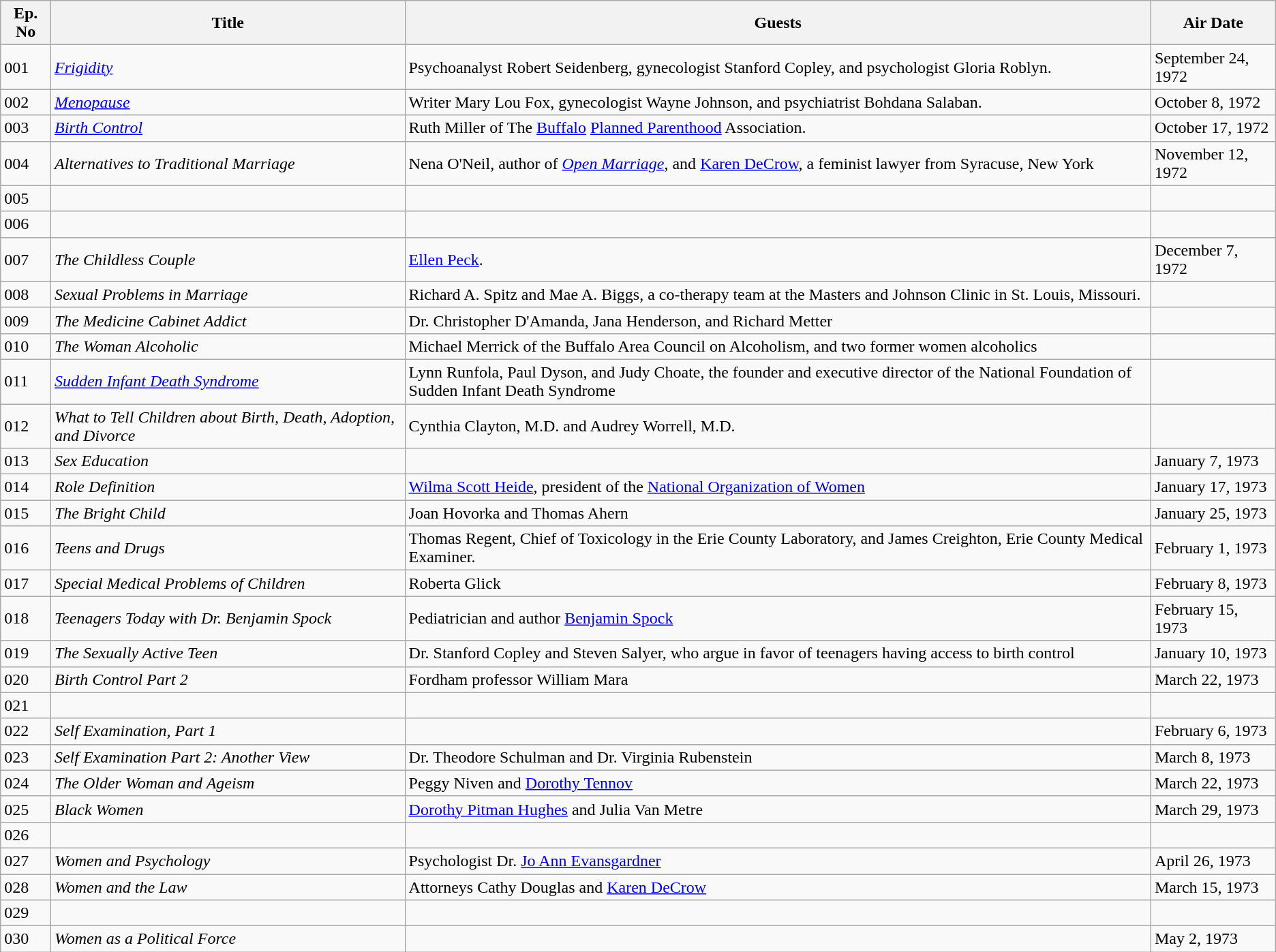<table class="wikitable">
<tr>
<th>Ep. No</th>
<th>Title</th>
<th>Guests</th>
<th>Air Date</th>
</tr>
<tr>
<td>001</td>
<td><em><a href='#'>Frigidity</a></em></td>
<td>Psychoanalyst Robert Seidenberg, gynecologist Stanford Copley, and psychologist Gloria Roblyn.</td>
<td>September 24, 1972</td>
</tr>
<tr>
<td>002</td>
<td><em><a href='#'>Menopause</a></em></td>
<td>Writer Mary Lou Fox, gynecologist Wayne Johnson, and psychiatrist Bohdana Salaban.</td>
<td>October 8, 1972</td>
</tr>
<tr>
<td>003</td>
<td><em><a href='#'>Birth Control</a></em></td>
<td>Ruth Miller of The <a href='#'>Buffalo</a> <a href='#'>Planned Parenthood</a> Association.</td>
<td>October 17, 1972</td>
</tr>
<tr>
<td>004</td>
<td><em>Alternatives to Traditional Marriage</em></td>
<td>Nena O'Neil, author of <em><a href='#'>Open Marriage</a></em>, and <a href='#'>Karen DeCrow</a>, a feminist lawyer from Syracuse, New York</td>
<td>November 12, 1972</td>
</tr>
<tr>
<td>005</td>
<td></td>
<td></td>
<td></td>
</tr>
<tr>
<td>006</td>
<td></td>
<td></td>
<td></td>
</tr>
<tr>
<td>007</td>
<td><em>The Childless Couple</em></td>
<td><a href='#'>Ellen Peck</a>.</td>
<td>December 7, 1972</td>
</tr>
<tr>
<td>008</td>
<td><em>Sexual Problems in Marriage</em></td>
<td>Richard A. Spitz and Mae A. Biggs, a co-therapy team at the Masters and Johnson Clinic in St. Louis, Missouri.</td>
<td></td>
</tr>
<tr>
<td>009</td>
<td><em>The Medicine Cabinet Addict</em></td>
<td>Dr. Christopher D'Amanda, Jana Henderson, and Richard Metter</td>
<td></td>
</tr>
<tr>
<td>010</td>
<td><em>The Woman Alcoholic</em></td>
<td>Michael Merrick of the Buffalo Area Council on Alcoholism, and two former women alcoholics</td>
<td></td>
</tr>
<tr>
<td>011</td>
<td><em><a href='#'>Sudden Infant Death Syndrome</a></em></td>
<td>Lynn Runfola, Paul Dyson, and Judy Choate, the founder and executive director of the National Foundation of Sudden Infant Death Syndrome</td>
<td></td>
</tr>
<tr>
<td>012</td>
<td><em>What to Tell Children about Birth, Death, Adoption, and Divorce</em></td>
<td>Cynthia Clayton, M.D. and Audrey Worrell, M.D.</td>
<td></td>
</tr>
<tr>
<td>013</td>
<td><em>Sex Education</em></td>
<td></td>
<td>January 7, 1973</td>
</tr>
<tr>
<td>014</td>
<td><em>Role Definition</em></td>
<td><a href='#'>Wilma Scott Heide</a>, president of the <a href='#'>National Organization of Women</a></td>
<td>January 17, 1973</td>
</tr>
<tr>
<td>015</td>
<td><em>The Bright Child</em></td>
<td>Joan Hovorka and Thomas Ahern</td>
<td>January 25, 1973</td>
</tr>
<tr>
<td>016</td>
<td><em>Teens and Drugs</em></td>
<td>Thomas Regent, Chief of Toxicology in the Erie County Laboratory, and James Creighton, Erie County Medical Examiner.</td>
<td>February 1, 1973</td>
</tr>
<tr>
<td>017</td>
<td><em>Special Medical Problems of Children</em></td>
<td>Roberta Glick</td>
<td>February 8, 1973</td>
</tr>
<tr>
<td>018</td>
<td><em>Teenagers Today with Dr. Benjamin Spock</em></td>
<td>Pediatrician and author <a href='#'>Benjamin Spock</a></td>
<td>February 15, 1973</td>
</tr>
<tr>
<td>019</td>
<td><em>The Sexually Active Teen</em></td>
<td>Dr. Stanford Copley and Steven Salyer, who argue in favor of teenagers having access to birth control</td>
<td>January 10, 1973</td>
</tr>
<tr>
<td>020</td>
<td><em>Birth Control Part 2</em></td>
<td>Fordham professor William Mara</td>
<td>March 22, 1973</td>
</tr>
<tr>
<td>021</td>
<td></td>
<td></td>
<td></td>
</tr>
<tr>
<td>022</td>
<td><em>Self Examination, Part 1</em></td>
<td></td>
<td>February 6, 1973</td>
</tr>
<tr>
<td>023</td>
<td><em>Self Examination Part 2: Another View</em></td>
<td>Dr. Theodore Schulman and Dr. Virginia Rubenstein</td>
<td>March 8, 1973</td>
</tr>
<tr>
<td>024</td>
<td><em>The Older Woman and Ageism</em></td>
<td>Peggy Niven and <a href='#'>Dorothy Tennov</a></td>
<td>March 22, 1973</td>
</tr>
<tr>
<td>025</td>
<td><em>Black Women</em></td>
<td><a href='#'>Dorothy Pitman Hughes</a> and Julia Van Metre</td>
<td>March 29, 1973</td>
</tr>
<tr>
<td>026</td>
<td></td>
<td></td>
<td></td>
</tr>
<tr>
<td>027</td>
<td><em>Women and Psychology</em></td>
<td>Psychologist Dr. <a href='#'>Jo Ann Evansgardner</a></td>
<td>April 26, 1973</td>
</tr>
<tr>
<td>028</td>
<td><em>Women and the Law</em></td>
<td>Attorneys Cathy Douglas and <a href='#'>Karen DeCrow</a></td>
<td>March 15, 1973</td>
</tr>
<tr>
<td>029</td>
<td></td>
<td></td>
<td></td>
</tr>
<tr>
<td>030</td>
<td><em>Women as a Political Force</em></td>
<td></td>
<td>May 2, 1973</td>
</tr>
</table>
